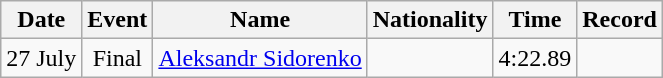<table class=wikitable style=text-align:center>
<tr>
<th>Date</th>
<th>Event</th>
<th>Name</th>
<th>Nationality</th>
<th>Time</th>
<th>Record</th>
</tr>
<tr>
<td>27 July</td>
<td>Final</td>
<td align=left><a href='#'>Aleksandr Sidorenko</a></td>
<td align=left></td>
<td>4:22.89</td>
<td></td>
</tr>
</table>
